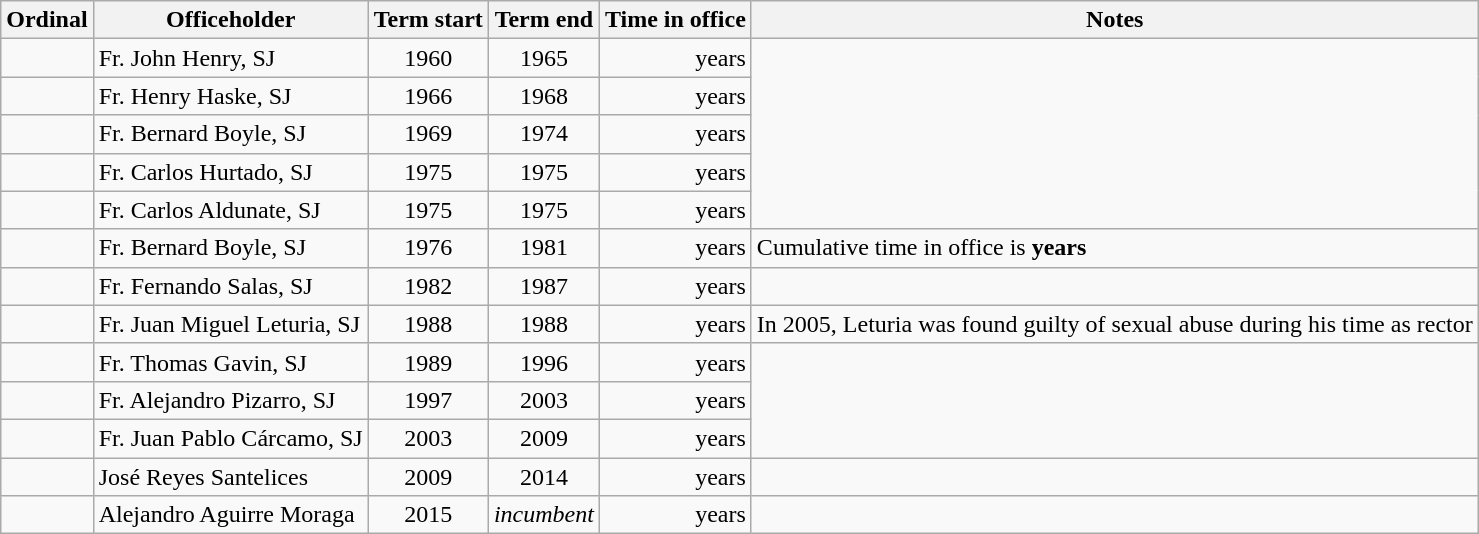<table class="wikitable sortable">
<tr>
<th>Ordinal</th>
<th>Officeholder</th>
<th>Term start</th>
<th>Term end</th>
<th>Time in office</th>
<th>Notes</th>
</tr>
<tr>
<td align=center></td>
<td>Fr. John Henry, SJ</td>
<td align=center>1960</td>
<td align=center>1965</td>
<td align=right> years</td>
<td rowspan=5></td>
</tr>
<tr>
<td align=center></td>
<td>Fr. Henry Haske, SJ</td>
<td align=center>1966</td>
<td align=center>1968</td>
<td align=right> years</td>
</tr>
<tr>
<td align=center></td>
<td>Fr. Bernard Boyle, SJ</td>
<td align=center>1969</td>
<td align=center>1974</td>
<td align=right> years</td>
</tr>
<tr>
<td align=center></td>
<td>Fr. Carlos Hurtado, SJ</td>
<td align=center>1975</td>
<td align=center>1975</td>
<td align=right> years</td>
</tr>
<tr>
<td align=center></td>
<td>Fr. Carlos Aldunate, SJ</td>
<td align=center>1975</td>
<td align=center>1975</td>
<td align=right> years</td>
</tr>
<tr>
<td align=center></td>
<td>Fr. Bernard Boyle, SJ</td>
<td align=center>1976</td>
<td align=center>1981</td>
<td align=right> years</td>
<td>Cumulative time in office is <strong> years</strong></td>
</tr>
<tr>
<td align=center></td>
<td>Fr. Fernando Salas, SJ</td>
<td align=center>1982</td>
<td align=center>1987</td>
<td align=right> years</td>
<td></td>
</tr>
<tr>
<td align=center></td>
<td>Fr. Juan Miguel Leturia, SJ</td>
<td align=center>1988</td>
<td align=center>1988</td>
<td align=right> years</td>
<td>In 2005, Leturia was found guilty of sexual abuse during his time as rector</td>
</tr>
<tr>
<td align=center></td>
<td>Fr. Thomas Gavin, SJ</td>
<td align=center>1989</td>
<td align=center>1996</td>
<td align=right> years</td>
<td rowspan=3></td>
</tr>
<tr>
<td align=center></td>
<td>Fr. Alejandro Pizarro, SJ</td>
<td align=center>1997</td>
<td align=center>2003</td>
<td align=right> years</td>
</tr>
<tr>
<td align=center></td>
<td>Fr. Juan Pablo Cárcamo, SJ</td>
<td align=center>2003</td>
<td align=center>2009</td>
<td align=right> years</td>
</tr>
<tr>
<td align=center></td>
<td>José Reyes Santelices</td>
<td align=center>2009</td>
<td align=center>2014</td>
<td align=right> years</td>
<td></td>
</tr>
<tr>
<td align=center></td>
<td>Alejandro Aguirre Moraga</td>
<td align=center>2015</td>
<td align=center><em>incumbent</em></td>
<td align=right> years</td>
<td></td>
</tr>
</table>
